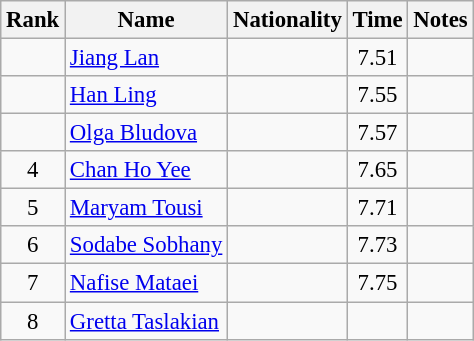<table class="wikitable sortable" style="text-align:center;font-size:95%">
<tr>
<th>Rank</th>
<th>Name</th>
<th>Nationality</th>
<th>Time</th>
<th>Notes</th>
</tr>
<tr>
<td></td>
<td align=left><a href='#'>Jiang Lan</a></td>
<td align=left></td>
<td>7.51</td>
<td></td>
</tr>
<tr>
<td></td>
<td align=left><a href='#'>Han Ling</a></td>
<td align=left></td>
<td>7.55</td>
<td></td>
</tr>
<tr>
<td></td>
<td align=left><a href='#'>Olga Bludova</a></td>
<td align=left></td>
<td>7.57</td>
<td></td>
</tr>
<tr>
<td>4</td>
<td align=left><a href='#'>Chan Ho Yee</a></td>
<td align=left></td>
<td>7.65</td>
<td></td>
</tr>
<tr>
<td>5</td>
<td align=left><a href='#'>Maryam Tousi</a></td>
<td align=left></td>
<td>7.71</td>
<td></td>
</tr>
<tr>
<td>6</td>
<td align=left><a href='#'>Sodabe Sobhany</a></td>
<td align=left></td>
<td>7.73</td>
<td></td>
</tr>
<tr>
<td>7</td>
<td align=left><a href='#'>Nafise Mataei</a></td>
<td align=left></td>
<td>7.75</td>
<td></td>
</tr>
<tr>
<td>8</td>
<td align=left><a href='#'>Gretta Taslakian</a></td>
<td align=left></td>
<td></td>
<td></td>
</tr>
</table>
